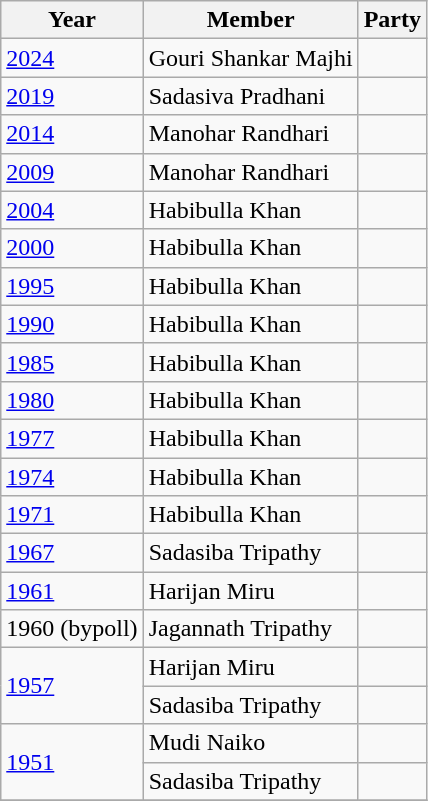<table class="wikitable sortable">
<tr>
<th>Year</th>
<th>Member</th>
<th colspan=2>Party</th>
</tr>
<tr>
<td><a href='#'>2024</a></td>
<td>Gouri Shankar Majhi</td>
<td></td>
</tr>
<tr>
<td><a href='#'>2019</a></td>
<td>Sadasiva Pradhani</td>
<td></td>
</tr>
<tr>
<td><a href='#'>2014</a></td>
<td>Manohar Randhari</td>
<td></td>
</tr>
<tr>
<td><a href='#'>2009</a></td>
<td>Manohar Randhari</td>
<td></td>
</tr>
<tr>
<td><a href='#'>2004</a></td>
<td>Habibulla Khan</td>
<td></td>
</tr>
<tr>
<td><a href='#'>2000</a></td>
<td>Habibulla Khan</td>
<td></td>
</tr>
<tr>
<td><a href='#'>1995</a></td>
<td>Habibulla Khan</td>
<td></td>
</tr>
<tr>
<td><a href='#'>1990</a></td>
<td>Habibulla Khan</td>
<td></td>
</tr>
<tr>
<td><a href='#'>1985</a></td>
<td>Habibulla Khan</td>
<td></td>
</tr>
<tr>
<td><a href='#'>1980</a></td>
<td>Habibulla Khan</td>
<td></td>
</tr>
<tr>
<td><a href='#'>1977</a></td>
<td>Habibulla Khan</td>
<td></td>
</tr>
<tr>
<td><a href='#'>1974</a></td>
<td>Habibulla Khan</td>
<td></td>
</tr>
<tr>
<td><a href='#'>1971</a></td>
<td>Habibulla Khan</td>
<td></td>
</tr>
<tr>
<td><a href='#'>1967</a></td>
<td>Sadasiba Tripathy</td>
<td></td>
</tr>
<tr>
<td><a href='#'>1961</a></td>
<td>Harijan Miru</td>
<td></td>
</tr>
<tr>
<td>1960 (bypoll)</td>
<td>Jagannath Tripathy</td>
<td></td>
</tr>
<tr>
<td rowspan="2"><a href='#'>1957</a></td>
<td>Harijan Miru</td>
<td></td>
</tr>
<tr>
<td>Sadasiba Tripathy</td>
<td></td>
</tr>
<tr>
<td rowspan="2"><a href='#'>1951</a></td>
<td>Mudi Naiko</td>
<td></td>
</tr>
<tr>
<td>Sadasiba Tripathy</td>
<td></td>
</tr>
<tr>
</tr>
</table>
